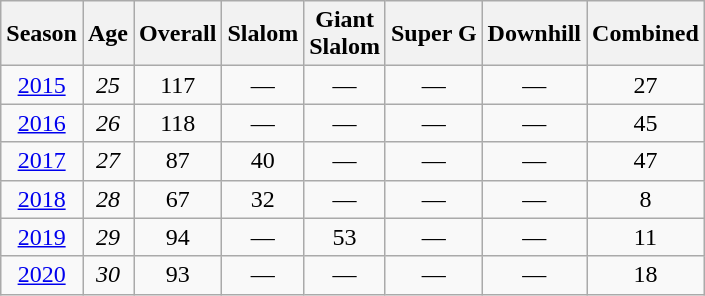<table class=wikitable style="text-align:center">
<tr>
<th>Season</th>
<th>Age</th>
<th>Overall</th>
<th>Slalom</th>
<th>Giant<br>Slalom</th>
<th>Super G</th>
<th>Downhill</th>
<th>Combined</th>
</tr>
<tr>
<td><a href='#'>2015</a></td>
<td><em>25</em></td>
<td>117</td>
<td>—</td>
<td>—</td>
<td>—</td>
<td>—</td>
<td>27</td>
</tr>
<tr>
<td><a href='#'>2016</a></td>
<td><em>26</em></td>
<td>118</td>
<td>—</td>
<td>—</td>
<td>—</td>
<td>—</td>
<td>45</td>
</tr>
<tr>
<td><a href='#'>2017</a></td>
<td><em>27</em></td>
<td>87</td>
<td>40</td>
<td>—</td>
<td>—</td>
<td>—</td>
<td>47</td>
</tr>
<tr>
<td><a href='#'>2018</a></td>
<td><em>28</em></td>
<td>67</td>
<td>32</td>
<td>—</td>
<td>—</td>
<td>—</td>
<td>8</td>
</tr>
<tr>
<td><a href='#'>2019</a></td>
<td><em>29</em></td>
<td>94</td>
<td>—</td>
<td>53</td>
<td>—</td>
<td>—</td>
<td>11</td>
</tr>
<tr>
<td><a href='#'>2020</a></td>
<td><em>30</em></td>
<td>93</td>
<td>—</td>
<td>—</td>
<td>—</td>
<td>—</td>
<td>18</td>
</tr>
</table>
